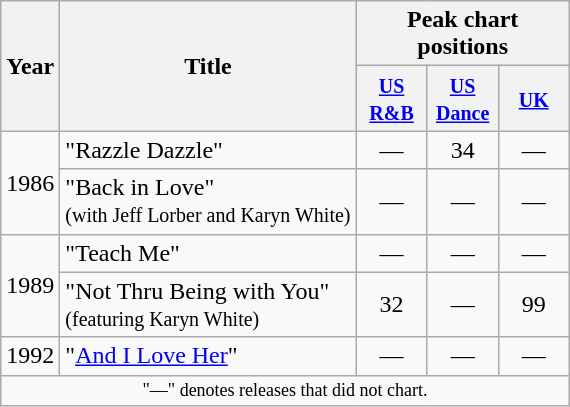<table class="wikitable">
<tr>
<th scope="col" rowspan="2">Year</th>
<th scope="col" rowspan="2">Title</th>
<th scope="col" colspan="3">Peak chart positions</th>
</tr>
<tr>
<th style="width:40px;"><small><a href='#'>US R&B</a></small><br></th>
<th style="width:40px;"><small><a href='#'>US Dance</a></small><br></th>
<th style="width:40px;"><small><a href='#'>UK</a></small><br></th>
</tr>
<tr>
<td rowspan="2">1986</td>
<td>"Razzle Dazzle"</td>
<td align=center>―</td>
<td align=center>34</td>
<td align=center>―</td>
</tr>
<tr>
<td>"Back in Love" <br><small>(with Jeff Lorber and Karyn White)</small></td>
<td align=center>―</td>
<td align=center>―</td>
<td align=center>―</td>
</tr>
<tr>
<td rowspan="2">1989</td>
<td>"Teach Me"</td>
<td align=center>―</td>
<td align=center>―</td>
<td align=center>―</td>
</tr>
<tr>
<td>"Not Thru Being with You" <br><small>(featuring Karyn White)</small></td>
<td align=center>32</td>
<td align=center>―</td>
<td align=center>99</td>
</tr>
<tr>
<td>1992</td>
<td>"<a href='#'>And I Love Her</a>"</td>
<td align=center>―</td>
<td align=center>―</td>
<td align=center>―</td>
</tr>
<tr>
<td colspan="5" style="text-align:center; font-size:9pt;">"—" denotes releases that did not chart.</td>
</tr>
</table>
